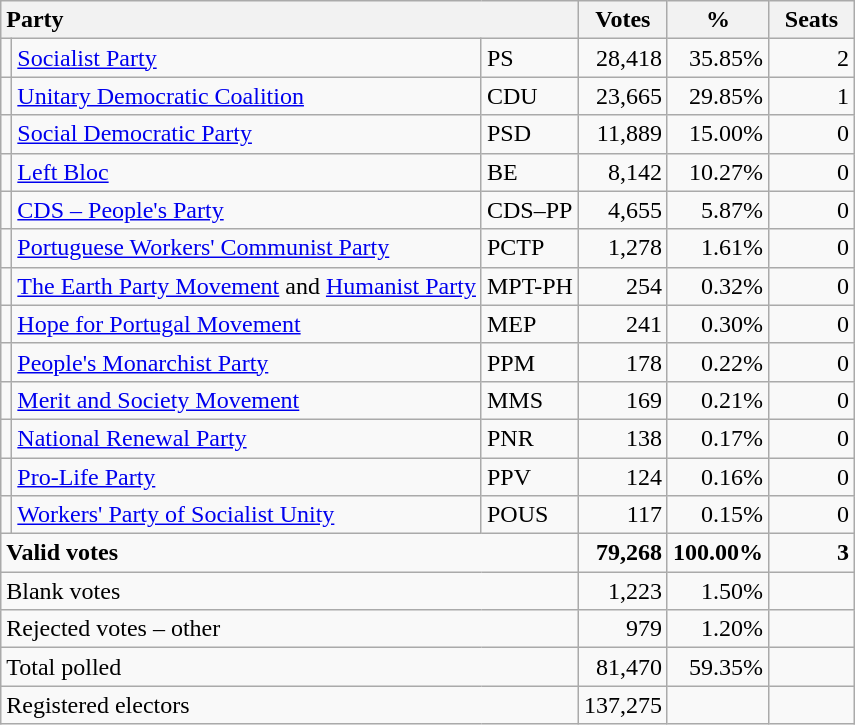<table class="wikitable" border="1" style="text-align:right;">
<tr>
<th style="text-align:left;" colspan=3>Party</th>
<th align=center width="50">Votes</th>
<th align=center width="50">%</th>
<th align=center width="50">Seats</th>
</tr>
<tr>
<td></td>
<td align=left><a href='#'>Socialist Party</a></td>
<td align=left>PS</td>
<td>28,418</td>
<td>35.85%</td>
<td>2</td>
</tr>
<tr>
<td></td>
<td align=left style="white-space: nowrap;"><a href='#'>Unitary Democratic Coalition</a></td>
<td align=left>CDU</td>
<td>23,665</td>
<td>29.85%</td>
<td>1</td>
</tr>
<tr>
<td></td>
<td align=left><a href='#'>Social Democratic Party</a></td>
<td align=left>PSD</td>
<td>11,889</td>
<td>15.00%</td>
<td>0</td>
</tr>
<tr>
<td></td>
<td align=left><a href='#'>Left Bloc</a></td>
<td align=left>BE</td>
<td>8,142</td>
<td>10.27%</td>
<td>0</td>
</tr>
<tr>
<td></td>
<td align=left><a href='#'>CDS – People's Party</a></td>
<td align=left style="white-space: nowrap;">CDS–PP</td>
<td>4,655</td>
<td>5.87%</td>
<td>0</td>
</tr>
<tr>
<td></td>
<td align=left><a href='#'>Portuguese Workers' Communist Party</a></td>
<td align=left>PCTP</td>
<td>1,278</td>
<td>1.61%</td>
<td>0</td>
</tr>
<tr>
<td></td>
<td align=left><a href='#'>The Earth Party Movement</a> and <a href='#'>Humanist Party</a></td>
<td align=left>MPT-PH</td>
<td>254</td>
<td>0.32%</td>
<td>0</td>
</tr>
<tr>
<td></td>
<td align=left><a href='#'>Hope for Portugal Movement</a></td>
<td align=left>MEP</td>
<td>241</td>
<td>0.30%</td>
<td>0</td>
</tr>
<tr>
<td></td>
<td align=left><a href='#'>People's Monarchist Party</a></td>
<td align=left>PPM</td>
<td>178</td>
<td>0.22%</td>
<td>0</td>
</tr>
<tr>
<td></td>
<td align=left><a href='#'>Merit and Society Movement</a></td>
<td align=left>MMS</td>
<td>169</td>
<td>0.21%</td>
<td>0</td>
</tr>
<tr>
<td></td>
<td align=left><a href='#'>National Renewal Party</a></td>
<td align=left>PNR</td>
<td>138</td>
<td>0.17%</td>
<td>0</td>
</tr>
<tr>
<td></td>
<td align=left><a href='#'>Pro-Life Party</a></td>
<td align=left>PPV</td>
<td>124</td>
<td>0.16%</td>
<td>0</td>
</tr>
<tr>
<td></td>
<td align=left><a href='#'>Workers' Party of Socialist Unity</a></td>
<td align=left>POUS</td>
<td>117</td>
<td>0.15%</td>
<td>0</td>
</tr>
<tr style="font-weight:bold">
<td align=left colspan=3>Valid votes</td>
<td>79,268</td>
<td>100.00%</td>
<td>3</td>
</tr>
<tr>
<td align=left colspan=3>Blank votes</td>
<td>1,223</td>
<td>1.50%</td>
<td></td>
</tr>
<tr>
<td align=left colspan=3>Rejected votes – other</td>
<td>979</td>
<td>1.20%</td>
<td></td>
</tr>
<tr>
<td align=left colspan=3>Total polled</td>
<td>81,470</td>
<td>59.35%</td>
<td></td>
</tr>
<tr>
<td align=left colspan=3>Registered electors</td>
<td>137,275</td>
<td></td>
<td></td>
</tr>
</table>
